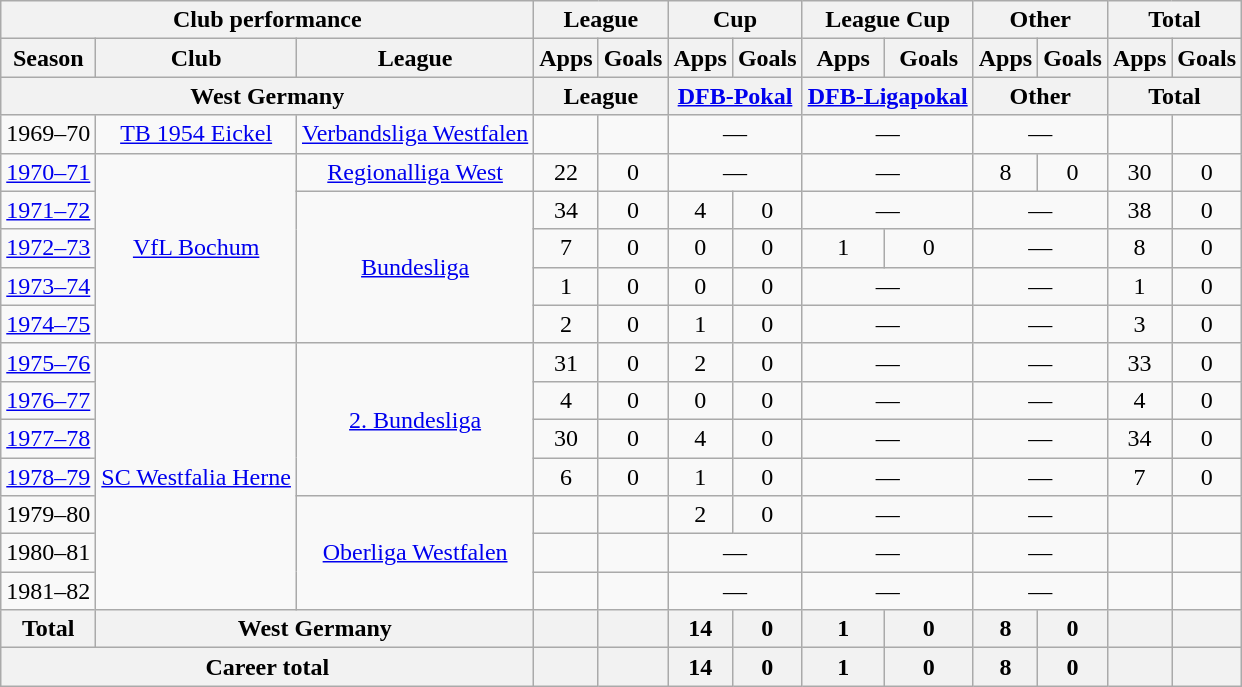<table class="wikitable" style="text-align:center">
<tr>
<th colspan=3>Club performance</th>
<th colspan=2>League</th>
<th colspan=2>Cup</th>
<th colspan=2>League Cup</th>
<th colspan=2>Other</th>
<th colspan=2>Total</th>
</tr>
<tr>
<th>Season</th>
<th>Club</th>
<th>League</th>
<th>Apps</th>
<th>Goals</th>
<th>Apps</th>
<th>Goals</th>
<th>Apps</th>
<th>Goals</th>
<th>Apps</th>
<th>Goals</th>
<th>Apps</th>
<th>Goals</th>
</tr>
<tr>
<th colspan=3>West Germany</th>
<th colspan=2>League</th>
<th colspan=2><a href='#'>DFB-Pokal</a></th>
<th colspan=2><a href='#'>DFB-Ligapokal</a></th>
<th colspan=2>Other</th>
<th colspan=2>Total</th>
</tr>
<tr>
<td>1969–70</td>
<td><a href='#'>TB 1954 Eickel</a></td>
<td><a href='#'>Verbandsliga Westfalen</a></td>
<td></td>
<td></td>
<td colspan="2">—</td>
<td colspan="2">—</td>
<td colspan="2">—</td>
<td></td>
<td></td>
</tr>
<tr>
<td><a href='#'>1970–71</a></td>
<td rowspan="5"><a href='#'>VfL Bochum</a></td>
<td><a href='#'>Regionalliga West</a></td>
<td>22</td>
<td>0</td>
<td colspan="2">—</td>
<td colspan="2">—</td>
<td>8</td>
<td>0</td>
<td>30</td>
<td>0</td>
</tr>
<tr>
<td><a href='#'>1971–72</a></td>
<td rowspan="4"><a href='#'>Bundesliga</a></td>
<td>34</td>
<td>0</td>
<td>4</td>
<td>0</td>
<td colspan="2">—</td>
<td colspan="2">—</td>
<td>38</td>
<td>0</td>
</tr>
<tr>
<td><a href='#'>1972–73</a></td>
<td>7</td>
<td>0</td>
<td>0</td>
<td>0</td>
<td>1</td>
<td>0</td>
<td colspan="2">—</td>
<td>8</td>
<td>0</td>
</tr>
<tr>
<td><a href='#'>1973–74</a></td>
<td>1</td>
<td>0</td>
<td>0</td>
<td>0</td>
<td colspan="2">—</td>
<td colspan="2">—</td>
<td>1</td>
<td>0</td>
</tr>
<tr>
<td><a href='#'>1974–75</a></td>
<td>2</td>
<td>0</td>
<td>1</td>
<td>0</td>
<td colspan="2">—</td>
<td colspan="2">—</td>
<td>3</td>
<td>0</td>
</tr>
<tr>
<td><a href='#'>1975–76</a></td>
<td rowspan="7"><a href='#'>SC Westfalia Herne</a></td>
<td rowspan="4"><a href='#'>2. Bundesliga</a></td>
<td>31</td>
<td>0</td>
<td>2</td>
<td>0</td>
<td colspan="2">—</td>
<td colspan="2">—</td>
<td>33</td>
<td>0</td>
</tr>
<tr>
<td><a href='#'>1976–77</a></td>
<td>4</td>
<td>0</td>
<td>0</td>
<td>0</td>
<td colspan="2">—</td>
<td colspan="2">—</td>
<td>4</td>
<td>0</td>
</tr>
<tr>
<td><a href='#'>1977–78</a></td>
<td>30</td>
<td>0</td>
<td>4</td>
<td>0</td>
<td colspan="2">—</td>
<td colspan="2">—</td>
<td>34</td>
<td>0</td>
</tr>
<tr>
<td><a href='#'>1978–79</a></td>
<td>6</td>
<td>0</td>
<td>1</td>
<td>0</td>
<td colspan="2">—</td>
<td colspan="2">—</td>
<td>7</td>
<td>0</td>
</tr>
<tr>
<td>1979–80</td>
<td rowspan="3"><a href='#'>Oberliga Westfalen</a></td>
<td></td>
<td></td>
<td>2</td>
<td>0</td>
<td colspan="2">—</td>
<td colspan="2">—</td>
<td></td>
<td></td>
</tr>
<tr>
<td>1980–81</td>
<td></td>
<td></td>
<td colspan="2">—</td>
<td colspan="2">—</td>
<td colspan="2">—</td>
<td></td>
<td></td>
</tr>
<tr>
<td>1981–82</td>
<td></td>
<td></td>
<td colspan="2">—</td>
<td colspan="2">—</td>
<td colspan="2">—</td>
<td></td>
<td></td>
</tr>
<tr>
<th rowspan=1>Total</th>
<th colspan=2>West Germany</th>
<th></th>
<th></th>
<th>14</th>
<th>0</th>
<th>1</th>
<th>0</th>
<th>8</th>
<th>0</th>
<th></th>
<th></th>
</tr>
<tr>
<th colspan=3>Career total</th>
<th></th>
<th></th>
<th>14</th>
<th>0</th>
<th>1</th>
<th>0</th>
<th>8</th>
<th>0</th>
<th></th>
<th></th>
</tr>
</table>
